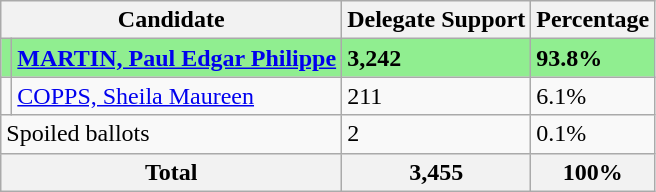<table class="wikitable">
<tr>
<th colspan="2">Candidate</th>
<th>Delegate Support</th>
<th>Percentage</th>
</tr>
<tr style="background:lightgreen;">
<td></td>
<td><strong><a href='#'>MARTIN, Paul Edgar Philippe</a></strong></td>
<td><strong>3,242</strong></td>
<td><strong>93.8%</strong></td>
</tr>
<tr>
<td></td>
<td><a href='#'>COPPS, Sheila Maureen</a></td>
<td>211</td>
<td>6.1%</td>
</tr>
<tr>
<td colspan="2">Spoiled ballots</td>
<td>2</td>
<td>0.1%</td>
</tr>
<tr>
<th colspan="2">Total</th>
<th>3,455</th>
<th>100%</th>
</tr>
</table>
